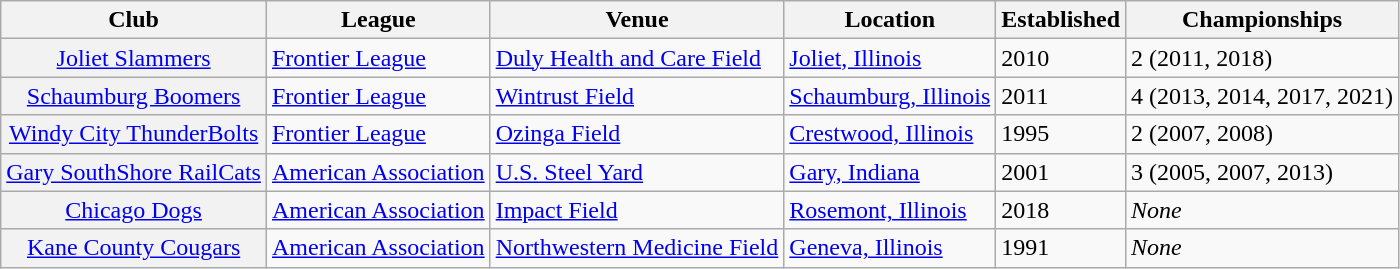<table class="wikitable sortable">
<tr>
<th scope="col">Club</th>
<th scope="col">League</th>
<th scope="col">Venue</th>
<th scope="col">Location</th>
<th scope="col">Established</th>
<th scope="col">Championships</th>
</tr>
<tr>
<th scope="row" style="font-weight: normal; text-align: center;"><a href='#'>Joliet Slammers</a></th>
<td><a href='#'>Frontier League</a></td>
<td><a href='#'>Duly Health and Care Field</a></td>
<td><a href='#'>Joliet, Illinois</a></td>
<td>2010</td>
<td>2 (2011, 2018)</td>
</tr>
<tr>
<th scope="row" style="font-weight: normal; text-align: center;"><a href='#'>Schaumburg Boomers</a></th>
<td><a href='#'>Frontier League</a></td>
<td><a href='#'>Wintrust Field</a></td>
<td><a href='#'>Schaumburg, Illinois</a></td>
<td>2011</td>
<td>4 (2013, 2014, 2017, 2021)</td>
</tr>
<tr>
<th scope="row" style="font-weight: normal; text-align: center;"><a href='#'>Windy City ThunderBolts</a></th>
<td><a href='#'>Frontier League</a></td>
<td><a href='#'>Ozinga Field</a></td>
<td><a href='#'>Crestwood, Illinois</a></td>
<td>1995</td>
<td>2 (2007, 2008)</td>
</tr>
<tr>
<th scope="row" style="font-weight: normal; text-align: center;"><a href='#'>Gary SouthShore RailCats</a></th>
<td><a href='#'>American Association</a></td>
<td><a href='#'>U.S. Steel Yard</a></td>
<td><a href='#'>Gary, Indiana</a></td>
<td>2001</td>
<td>3 (2005, 2007, 2013)</td>
</tr>
<tr>
<th scope="row" style="font-weight: normal; text-align: center;"><a href='#'>Chicago Dogs</a></th>
<td><a href='#'>American Association</a></td>
<td><a href='#'>Impact Field</a></td>
<td><a href='#'>Rosemont, Illinois</a></td>
<td>2018</td>
<td><em>None</em></td>
</tr>
<tr>
<th scope="row" style="font-weight: normal; text-align: center;"><a href='#'>Kane County Cougars</a></th>
<td><a href='#'>American Association</a></td>
<td><a href='#'>Northwestern Medicine Field</a></td>
<td><a href='#'>Geneva, Illinois</a></td>
<td>1991</td>
<td><em>None</em></td>
</tr>
</table>
